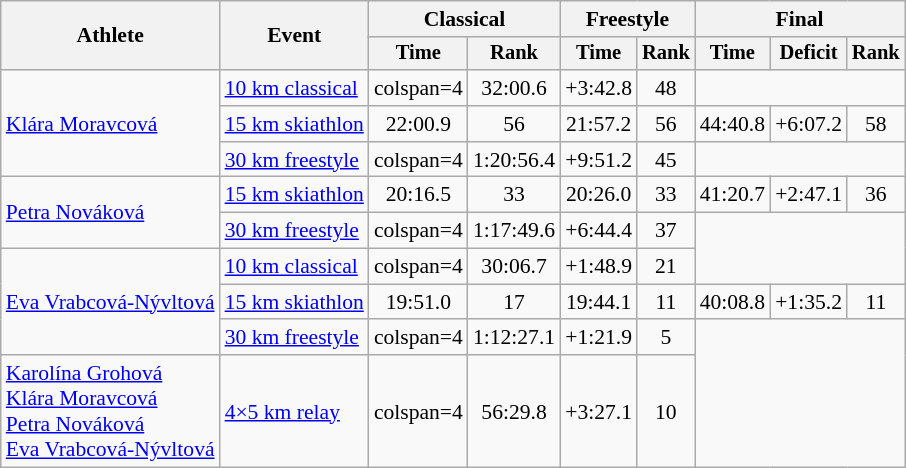<table class="wikitable" style="font-size:90%">
<tr>
<th rowspan=2>Athlete</th>
<th rowspan=2>Event</th>
<th colspan=2>Classical</th>
<th colspan=2>Freestyle</th>
<th colspan=3>Final</th>
</tr>
<tr style="font-size: 95%">
<th>Time</th>
<th>Rank</th>
<th>Time</th>
<th>Rank</th>
<th>Time</th>
<th>Deficit</th>
<th>Rank</th>
</tr>
<tr align=center>
<td align=left rowspan=3><a href='#'>Klára Moravcová</a></td>
<td align=left><a href='#'>10 km classical</a></td>
<td>colspan=4 </td>
<td>32:00.6</td>
<td>+3:42.8</td>
<td>48</td>
</tr>
<tr align=center>
<td align=left><a href='#'>15 km skiathlon</a></td>
<td>22:00.9</td>
<td>56</td>
<td>21:57.2</td>
<td>56</td>
<td>44:40.8</td>
<td>+6:07.2</td>
<td>58</td>
</tr>
<tr align=center>
<td align=left><a href='#'>30 km freestyle</a></td>
<td>colspan=4 </td>
<td>1:20:56.4</td>
<td>+9:51.2</td>
<td>45</td>
</tr>
<tr align=center>
<td align=left rowspan=2><a href='#'>Petra Nováková</a></td>
<td align=left><a href='#'>15 km skiathlon</a></td>
<td>20:16.5</td>
<td>33</td>
<td>20:26.0</td>
<td>33</td>
<td>41:20.7</td>
<td>+2:47.1</td>
<td>36</td>
</tr>
<tr align=center>
<td align=left><a href='#'>30 km freestyle</a></td>
<td>colspan=4 </td>
<td>1:17:49.6</td>
<td>+6:44.4</td>
<td>37</td>
</tr>
<tr align=center>
<td align=left rowspan=3><a href='#'>Eva Vrabcová-Nývltová</a></td>
<td align=left><a href='#'>10 km classical</a></td>
<td>colspan=4 </td>
<td>30:06.7</td>
<td>+1:48.9</td>
<td>21</td>
</tr>
<tr align=center>
<td align=left><a href='#'>15 km skiathlon</a></td>
<td>19:51.0</td>
<td>17</td>
<td>19:44.1</td>
<td>11</td>
<td>40:08.8</td>
<td>+1:35.2</td>
<td>11</td>
</tr>
<tr align=center>
<td align=left><a href='#'>30 km freestyle</a></td>
<td>colspan=4 </td>
<td>1:12:27.1</td>
<td>+1:21.9</td>
<td>5</td>
</tr>
<tr align=center>
<td align=left><a href='#'>Karolína Grohová</a><br><a href='#'>Klára Moravcová</a><br><a href='#'>Petra Nováková</a><br><a href='#'>Eva Vrabcová-Nývltová</a></td>
<td align=left><a href='#'>4×5 km relay</a></td>
<td>colspan=4 </td>
<td>56:29.8</td>
<td>+3:27.1</td>
<td>10</td>
</tr>
</table>
